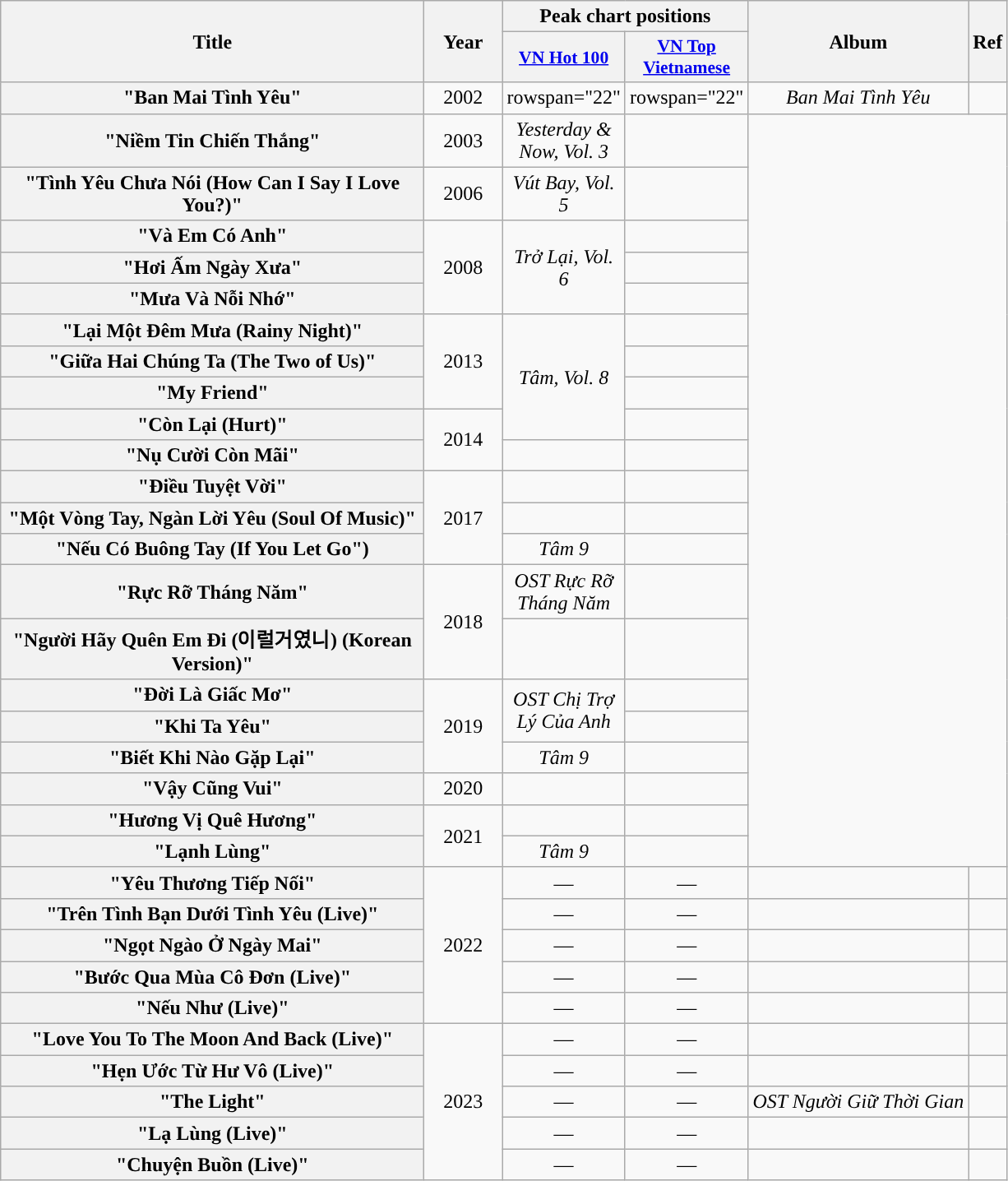<table class="wikitable plainrowheaders" style="text-align:center;">
<tr>
<th scope="col" style="width:21em;" rowspan="2">Title</th>
<th scope="col" style="width:3.5em;" rowspan="2">Year</th>
<th colspan="2”">Peak chart positions</th>
<th rowspan="2">Album</th>
<th scope="col" class="unsortable" rowspan="2">Ref</th>
</tr>
<tr>
<th style="width:4em;font-size:90%;"><a href='#'>VN Hot 100</a></th>
<th style="width:4em;font-size:90%;"><a href='#'>VN Top Vietnamese</a></th>
</tr>
<tr>
<th scope="row">"Ban Mai Tình Yêu"</th>
<td>2002</td>
<td>rowspan="22" </td>
<td>rowspan="22" </td>
<td><em>Ban Mai Tình Yêu</em></td>
<td></td>
</tr>
<tr>
<th scope="row">"Niềm Tin Chiến Thắng"</th>
<td>2003</td>
<td><em>Yesterday & Now, Vol. 3</em></td>
<td></td>
</tr>
<tr>
<th scope="row">"Tình Yêu Chưa Nói (How Can I Say I Love You?)"</th>
<td>2006</td>
<td><em>Vút Bay, Vol. 5</em></td>
<td></td>
</tr>
<tr>
<th scope="row">"Và Em Có Anh"</th>
<td rowspan="3">2008</td>
<td rowspan="3"><em>Trở Lại, Vol. 6</em></td>
<td></td>
</tr>
<tr>
<th scope="row">"Hơi Ấm Ngày Xưa"</th>
<td></td>
</tr>
<tr>
<th scope="row">"Mưa Và Nỗi Nhớ"</th>
<td></td>
</tr>
<tr>
<th scope="row">"Lại Một Đêm Mưa (Rainy Night)"</th>
<td rowspan="3">2013</td>
<td rowspan="4"><em>Tâm, Vol. 8</em></td>
<td></td>
</tr>
<tr>
<th scope="row">"Giữa Hai Chúng Ta (The Two of Us)"</th>
<td></td>
</tr>
<tr>
<th scope="row">"My Friend"</th>
<td></td>
</tr>
<tr>
<th scope="row">"Còn Lại (Hurt)"</th>
<td rowspan="2">2014</td>
<td></td>
</tr>
<tr>
<th scope="row">"Nụ Cười Còn Mãi" </th>
<td></td>
<td></td>
</tr>
<tr>
<th scope="row">"Điều Tuyệt Vời"</th>
<td rowspan="3">2017</td>
<td></td>
<td></td>
</tr>
<tr>
<th scope="row">"Một Vòng Tay, Ngàn Lời Yêu (Soul Of Music)"</th>
<td></td>
<td></td>
</tr>
<tr>
<th scope="row">"Nếu Có Buông Tay (If You Let Go")</th>
<td><em>Tâm 9</em></td>
<td></td>
</tr>
<tr>
<th scope="row">"Rực Rỡ Tháng Năm"</th>
<td rowspan="2">2018</td>
<td><em>OST Rực Rỡ Tháng Năm</em></td>
<td></td>
</tr>
<tr>
<th scope="row">"Người Hãy Quên Em Đi (이럴거였니) (Korean Version)"</th>
<td></td>
<td></td>
</tr>
<tr>
<th scope="row">"Đời Là Giấc Mơ"</th>
<td rowspan="3">2019</td>
<td rowspan="2"><em>OST Chị Trợ Lý Của Anh</em></td>
<td></td>
</tr>
<tr>
<th scope="row">"Khi Ta Yêu"</th>
<td></td>
</tr>
<tr>
<th scope="row">"Biết Khi Nào Gặp Lại"</th>
<td><em>Tâm 9</em></td>
<td></td>
</tr>
<tr>
<th scope="row">"Vậy Cũng Vui"</th>
<td>2020</td>
<td></td>
<td></td>
</tr>
<tr>
<th scope="row">"Hương Vị Quê Hương"</th>
<td rowspan="2">2021</td>
<td></td>
<td></td>
</tr>
<tr>
<th scope="row">"Lạnh Lùng"</th>
<td><em>Tâm 9</em></td>
<td></td>
</tr>
<tr>
<th scope="row">"Yêu Thương Tiếp Nối"</th>
<td rowspan="5">2022</td>
<td>—</td>
<td>—</td>
<td></td>
<td></td>
</tr>
<tr>
<th scope="row">"Trên Tình Bạn Dưới Tình Yêu (Live)" </th>
<td>—</td>
<td>—</td>
<td></td>
<td></td>
</tr>
<tr>
<th scope="row">"Ngọt Ngào Ở Ngày Mai" </th>
<td>—</td>
<td>—</td>
<td></td>
<td></td>
</tr>
<tr>
<th scope="row">"Bước Qua Mùa Cô Đơn (Live)" </th>
<td>—</td>
<td>—</td>
<td></td>
<td></td>
</tr>
<tr>
<th scope="row">"Nếu Như (Live)"</th>
<td>—</td>
<td>—</td>
<td></td>
<td></td>
</tr>
<tr>
<th scope="row">"Love You To The Moon And Back (Live)" </th>
<td rowspan="5">2023</td>
<td>—</td>
<td>—</td>
<td></td>
<td></td>
</tr>
<tr>
<th scope="row">"Hẹn Ước Từ Hư Vô (Live)" </th>
<td>—</td>
<td>—</td>
<td></td>
<td></td>
</tr>
<tr>
<th scope="row">"The Light"</th>
<td>—</td>
<td>—</td>
<td><em>OST Người Giữ Thời Gian</em></td>
<td></td>
</tr>
<tr>
<th scope="row">"Lạ Lùng (Live)" </th>
<td>—</td>
<td>—</td>
<td></td>
<td></td>
</tr>
<tr>
<th scope="row">"Chuyện Buồn (Live)"</th>
<td>—</td>
<td>—</td>
<td></td>
<td></td>
</tr>
</table>
